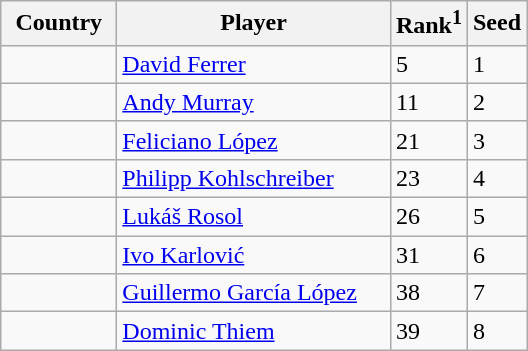<table class="sortable wikitable">
<tr>
<th width="70">Country</th>
<th width="175">Player</th>
<th>Rank<sup>1</sup></th>
<th>Seed</th>
</tr>
<tr>
<td></td>
<td><a href='#'>David Ferrer</a></td>
<td>5</td>
<td>1</td>
</tr>
<tr>
<td></td>
<td><a href='#'>Andy Murray</a></td>
<td>11</td>
<td>2</td>
</tr>
<tr>
<td></td>
<td><a href='#'>Feliciano López</a></td>
<td>21</td>
<td>3</td>
</tr>
<tr>
<td></td>
<td><a href='#'>Philipp Kohlschreiber</a></td>
<td>23</td>
<td>4</td>
</tr>
<tr>
<td></td>
<td><a href='#'>Lukáš Rosol</a></td>
<td>26</td>
<td>5</td>
</tr>
<tr>
<td></td>
<td><a href='#'>Ivo Karlović</a></td>
<td>31</td>
<td>6</td>
</tr>
<tr>
<td></td>
<td><a href='#'>Guillermo García López</a></td>
<td>38</td>
<td>7</td>
</tr>
<tr>
<td></td>
<td><a href='#'>Dominic Thiem</a></td>
<td>39</td>
<td>8</td>
</tr>
</table>
